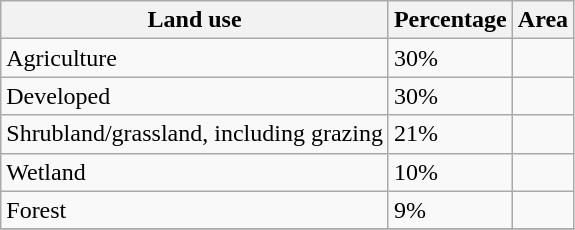<table class="wikitable" border="1">
<tr>
<th>Land use</th>
<th>Percentage</th>
<th>Area</th>
</tr>
<tr>
<td>Agriculture</td>
<td>30%</td>
<td></td>
</tr>
<tr>
<td>Developed</td>
<td>30%</td>
<td></td>
</tr>
<tr>
<td>Shrubland/grassland, including grazing</td>
<td>21%</td>
<td></td>
</tr>
<tr>
<td>Wetland</td>
<td>10%</td>
<td></td>
</tr>
<tr>
<td>Forest</td>
<td>9%</td>
<td></td>
</tr>
<tr>
</tr>
</table>
